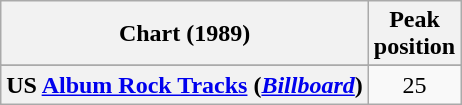<table class="wikitable sortable plainrowheaders">
<tr>
<th scope="col">Chart (1989)</th>
<th scope="col">Peak<br>position</th>
</tr>
<tr>
</tr>
<tr>
</tr>
<tr>
</tr>
<tr>
</tr>
<tr>
<th scope="row">US <a href='#'>Album Rock Tracks</a> (<em><a href='#'>Billboard</a></em>)</th>
<td style="text-align:center;">25</td>
</tr>
</table>
